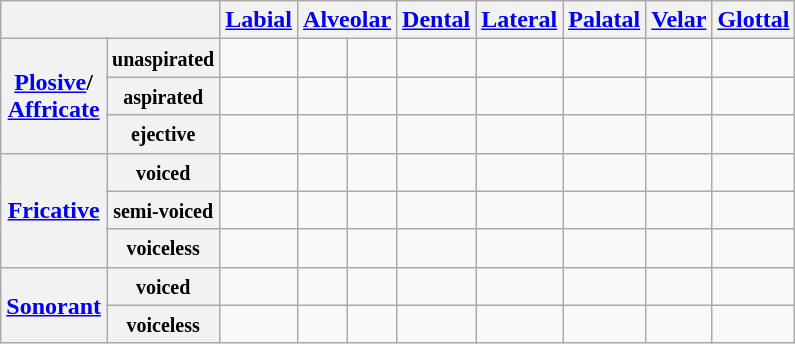<table class="wikitable" style="text-align:center">
<tr>
<th colspan="2"></th>
<th><a href='#'>Labial</a></th>
<th colspan="2"><a href='#'>Alveolar</a></th>
<th><a href='#'>Dental</a></th>
<th><a href='#'>Lateral</a></th>
<th><a href='#'>Palatal</a></th>
<th><a href='#'>Velar</a></th>
<th><a href='#'>Glottal</a></th>
</tr>
<tr>
<th rowspan="3"><a href='#'>Plosive</a>/<br><a href='#'>Affricate</a></th>
<th><small>unaspirated</small></th>
<td></td>
<td> </td>
<td> </td>
<td> </td>
<td> </td>
<td> </td>
<td> </td>
<td> </td>
</tr>
<tr>
<th><small>aspirated</small></th>
<td></td>
<td> </td>
<td> </td>
<td> </td>
<td> </td>
<td> </td>
<td> </td>
<td></td>
</tr>
<tr>
<th><small>ejective</small></th>
<td></td>
<td> </td>
<td> </td>
<td> </td>
<td> </td>
<td> </td>
<td> </td>
<td></td>
</tr>
<tr>
<th rowspan="3"><a href='#'>Fricative</a></th>
<th><small>voiced</small></th>
<td></td>
<td></td>
<td> </td>
<td> </td>
<td> </td>
<td> </td>
<td> </td>
<td></td>
</tr>
<tr>
<th><small>semi-voiced</small></th>
<td></td>
<td></td>
<td> </td>
<td> </td>
<td> </td>
<td> </td>
<td> </td>
<td></td>
</tr>
<tr>
<th><small>voiceless</small></th>
<td></td>
<td></td>
<td> </td>
<td> </td>
<td> </td>
<td> </td>
<td> </td>
<td> </td>
</tr>
<tr>
<th rowspan="2"><a href='#'>Sonorant</a></th>
<th><small>voiced</small></th>
<td> </td>
<td> </td>
<td></td>
<td></td>
<td></td>
<td> </td>
<td></td>
<td></td>
</tr>
<tr>
<th><small>voiceless</small></th>
<td></td>
<td> </td>
<td></td>
<td></td>
<td></td>
<td> </td>
<td></td>
<td></td>
</tr>
</table>
